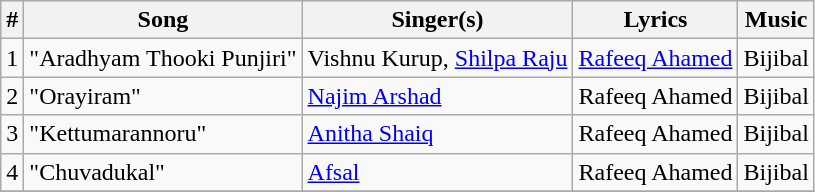<table class="wikitable">
<tr>
<th>#</th>
<th>Song</th>
<th>Singer(s)</th>
<th>Lyrics</th>
<th>Music</th>
</tr>
<tr>
<td>1</td>
<td>"Aradhyam Thooki Punjiri"</td>
<td>Vishnu Kurup, <a href='#'>Shilpa Raju</a></td>
<td><a href='#'>Rafeeq Ahamed</a></td>
<td>Bijibal</td>
</tr>
<tr>
<td>2</td>
<td>"Orayiram"</td>
<td><a href='#'>Najim Arshad</a></td>
<td>Rafeeq Ahamed</td>
<td>Bijibal</td>
</tr>
<tr>
<td>3</td>
<td>"Kettumarannoru"</td>
<td><a href='#'>Anitha Shaiq</a></td>
<td>Rafeeq Ahamed</td>
<td>Bijibal</td>
</tr>
<tr>
<td>4</td>
<td>"Chuvadukal"</td>
<td><a href='#'>Afsal</a></td>
<td>Rafeeq Ahamed</td>
<td>Bijibal</td>
</tr>
<tr>
</tr>
</table>
